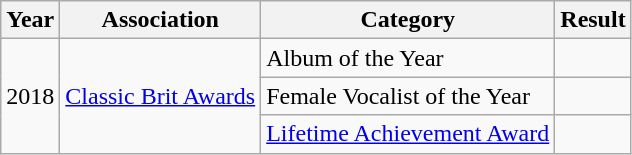<table class="wikitable">
<tr>
<th>Year</th>
<th>Association</th>
<th>Category</th>
<th>Result</th>
</tr>
<tr>
<td rowspan=3>2018</td>
<td rowspan=3><a href='#'>Classic Brit Awards</a></td>
<td>Album of the Year</td>
<td></td>
</tr>
<tr>
<td>Female Vocalist of the Year</td>
<td></td>
</tr>
<tr>
<td><a href='#'>Lifetime Achievement Award</a></td>
<td></td>
</tr>
</table>
